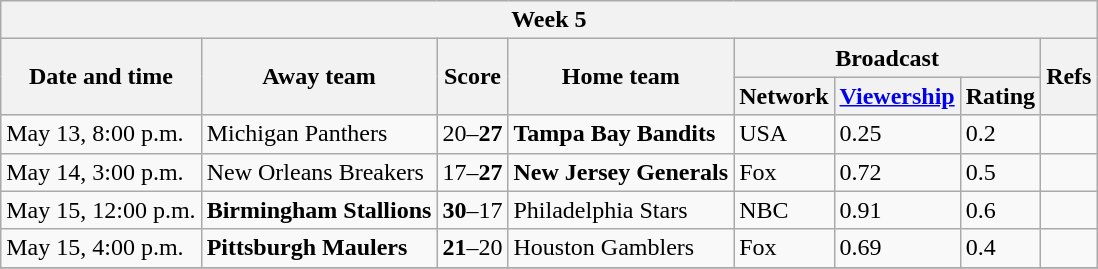<table class="wikitable">
<tr>
<th colspan="8">Week 5</th>
</tr>
<tr>
<th rowspan="2">Date and time</th>
<th rowspan="2">Away team</th>
<th rowspan="2">Score</th>
<th rowspan="2">Home team</th>
<th colspan="3">Broadcast</th>
<th rowspan="2">Refs</th>
</tr>
<tr>
<th>Network</th>
<th><a href='#'>Viewership</a><br></th>
<th>Rating<br></th>
</tr>
<tr>
<td>May 13, 8:00 p.m.</td>
<td>Michigan Panthers</td>
<td>20–<strong>27</strong></td>
<td><strong>Tampa Bay Bandits</strong></td>
<td>USA</td>
<td>0.25</td>
<td>0.2</td>
<td></td>
</tr>
<tr>
<td>May 14, 3:00 p.m.</td>
<td>New Orleans Breakers</td>
<td>17–<strong>27</strong></td>
<td><strong>New Jersey Generals</strong></td>
<td>Fox</td>
<td>0.72</td>
<td>0.5</td>
<td></td>
</tr>
<tr>
<td>May 15, 12:00 p.m.</td>
<td><strong>Birmingham Stallions</strong></td>
<td><strong>30</strong>–17</td>
<td>Philadelphia Stars</td>
<td>NBC</td>
<td>0.91</td>
<td>0.6</td>
<td></td>
</tr>
<tr>
<td>May 15, 4:00 p.m.</td>
<td><strong>Pittsburgh Maulers</strong></td>
<td><strong>21</strong>–20</td>
<td>Houston Gamblers</td>
<td>Fox</td>
<td>0.69</td>
<td>0.4</td>
<td></td>
</tr>
<tr>
</tr>
</table>
